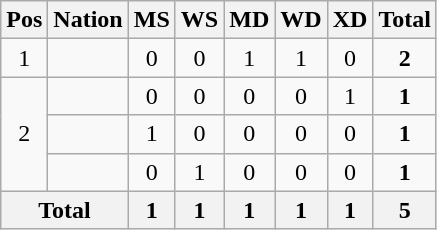<table class="wikitable" style="text-align:center">
<tr>
<th width="20">Pos</th>
<th>Nation</th>
<th width="20">MS</th>
<th width="20">WS</th>
<th width="20">MD</th>
<th width="20">WD</th>
<th width="20">XD</th>
<th>Total</th>
</tr>
<tr>
<td>1</td>
<td align=left></td>
<td>0</td>
<td>0</td>
<td>1</td>
<td>1</td>
<td>0</td>
<td><strong>2</strong></td>
</tr>
<tr>
<td rowspan=3>2</td>
<td align=left></td>
<td>0</td>
<td>0</td>
<td>0</td>
<td>0</td>
<td>1</td>
<td><strong>1</strong></td>
</tr>
<tr>
<td align=left></td>
<td>1</td>
<td>0</td>
<td>0</td>
<td>0</td>
<td>0</td>
<td><strong>1</strong></td>
</tr>
<tr>
<td align=left></td>
<td>0</td>
<td>1</td>
<td>0</td>
<td>0</td>
<td>0</td>
<td><strong>1</strong></td>
</tr>
<tr>
<th colspan=2 align=center>Total</th>
<th>1</th>
<th>1</th>
<th>1</th>
<th>1</th>
<th>1</th>
<th>5</th>
</tr>
</table>
